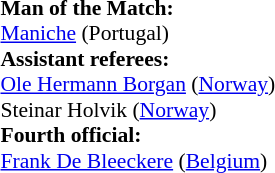<table style="width:100%; font-size:90%;">
<tr>
<td><br><strong>Man of the Match:</strong>
<br><a href='#'>Maniche</a> (Portugal)<br><strong>Assistant referees:</strong>
<br><a href='#'>Ole Hermann Borgan</a> (<a href='#'>Norway</a>)
<br>Steinar Holvik (<a href='#'>Norway</a>)
<br><strong>Fourth official:</strong>
<br><a href='#'>Frank De Bleeckere</a> (<a href='#'>Belgium</a>)</td>
</tr>
</table>
